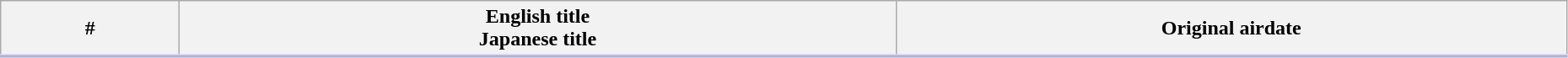<table class="wikitable" width="98%">
<tr style="border-bottom: 3px solid #CCF">
<th width="10">#</th>
<th width="50">English title <br> Japanese title</th>
<th width="50">Original airdate</th>
</tr>
<tr>
</tr>
</table>
